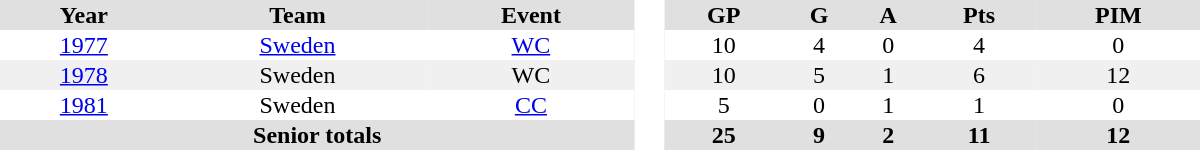<table border="0" cellpadding="1" cellspacing="0" style="text-align:center; width:50em">
<tr align="center" bgcolor="#e0e0e0">
<th>Year</th>
<th>Team</th>
<th>Event</th>
<th rowspan="99" bgcolor="#ffffff"> </th>
<th>GP</th>
<th>G</th>
<th>A</th>
<th>Pts</th>
<th>PIM</th>
</tr>
<tr>
<td><a href='#'>1977</a></td>
<td><a href='#'>Sweden</a></td>
<td><a href='#'>WC</a></td>
<td>10</td>
<td>4</td>
<td>0</td>
<td>4</td>
<td>0</td>
</tr>
<tr bgcolor="#f0f0f0">
<td><a href='#'>1978</a></td>
<td>Sweden</td>
<td>WC</td>
<td>10</td>
<td>5</td>
<td>1</td>
<td>6</td>
<td>12</td>
</tr>
<tr>
<td><a href='#'>1981</a></td>
<td>Sweden</td>
<td><a href='#'>CC</a></td>
<td>5</td>
<td>0</td>
<td>1</td>
<td>1</td>
<td>0</td>
</tr>
<tr bgcolor="#e0e0e0">
<th colspan=3>Senior totals</th>
<th>25</th>
<th>9</th>
<th>2</th>
<th>11</th>
<th>12</th>
</tr>
</table>
